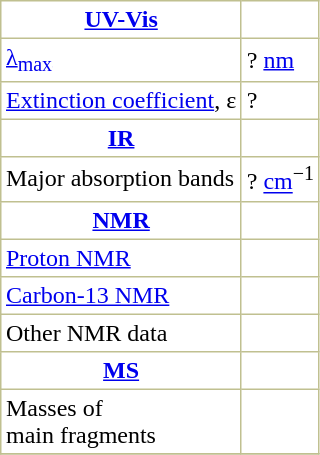<table border="1" cellspacing="0" cellpadding="3" style="margin: 0 0 0 0.5em; background: #FFFFFF; border-collapse: collapse; border-color: #C0C090;">
<tr>
<th><a href='#'>UV-Vis</a></th>
</tr>
<tr>
<td><a href='#'>λ<sub>max</sub></a></td>
<td>? <a href='#'>nm</a></td>
</tr>
<tr>
<td><a href='#'>Extinction coefficient</a>, ε</td>
<td>?</td>
</tr>
<tr>
<th><a href='#'>IR</a></th>
</tr>
<tr>
<td>Major absorption bands</td>
<td>? <a href='#'>cm</a><sup>−1</sup></td>
</tr>
<tr>
<th><a href='#'>NMR</a></th>
</tr>
<tr>
<td><a href='#'>Proton NMR</a> </td>
<td> </td>
</tr>
<tr>
<td><a href='#'>Carbon-13 NMR</a> </td>
<td> </td>
</tr>
<tr>
<td>Other NMR data </td>
<td> </td>
</tr>
<tr>
<th><a href='#'>MS</a></th>
</tr>
<tr>
<td>Masses of <br>main fragments</td>
<td>  </td>
</tr>
<tr>
</tr>
</table>
